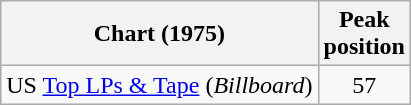<table class="wikitable">
<tr>
<th>Chart (1975)</th>
<th>Peak<br>position</th>
</tr>
<tr>
<td>US <a href='#'>Top LPs & Tape</a> (<em>Billboard</em>)</td>
<td align="center">57</td>
</tr>
</table>
